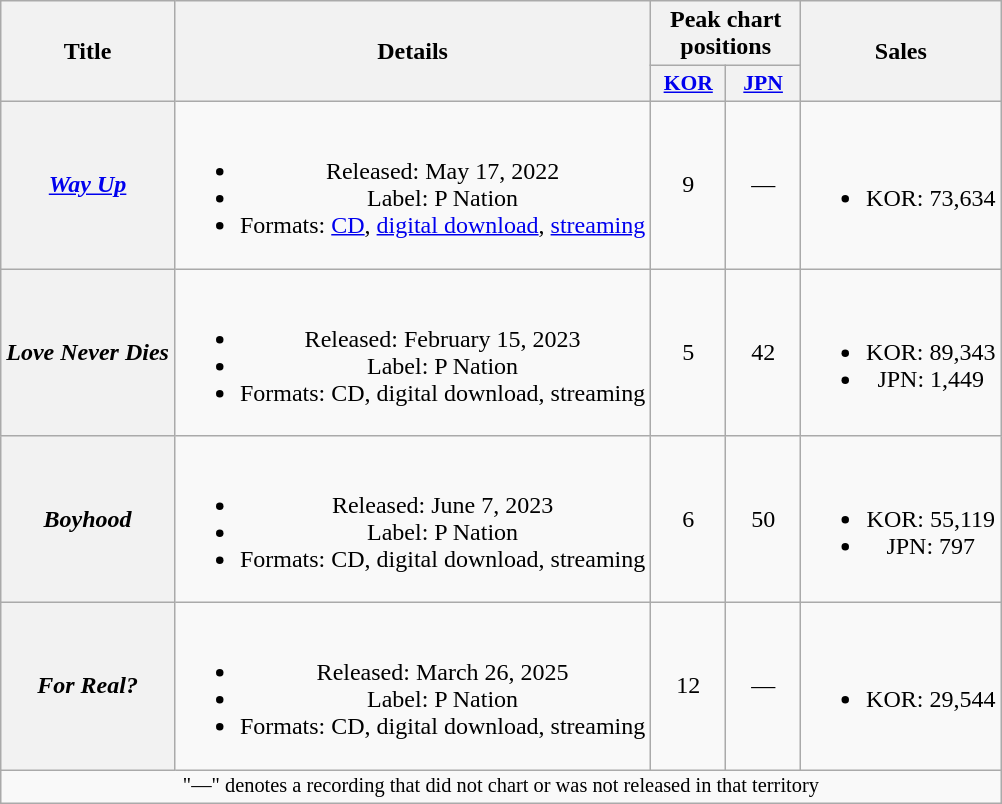<table class="wikitable plainrowheaders" style="text-align:center">
<tr>
<th scope="col" rowspan="2">Title</th>
<th scope="col" rowspan="2">Details</th>
<th colspan="2" scope="col">Peak chart positions</th>
<th scope="col" rowspan="2">Sales</th>
</tr>
<tr>
<th scope="col" style="width:3em;font-size:90%;"><a href='#'>KOR</a><br></th>
<th scope="col" style="width:3em;font-size:90%;"><a href='#'>JPN</a><br></th>
</tr>
<tr>
<th scope="row"><em><a href='#'>Way Up</a></em></th>
<td><br><ul><li>Released: May 17, 2022</li><li>Label: P Nation</li><li>Formats: <a href='#'>CD</a>, <a href='#'>digital download</a>, <a href='#'>streaming</a></li></ul></td>
<td>9</td>
<td>—</td>
<td><br><ul><li>KOR: 73,634</li></ul></td>
</tr>
<tr>
<th scope="row"><em>Love Never Dies</em></th>
<td><br><ul><li>Released: February 15, 2023</li><li>Label: P Nation</li><li>Formats: CD, digital download, streaming</li></ul></td>
<td>5</td>
<td>42</td>
<td><br><ul><li>KOR: 89,343</li><li>JPN: 1,449 </li></ul></td>
</tr>
<tr>
<th scope="row"><em>Boyhood</em></th>
<td><br><ul><li>Released: June 7, 2023</li><li>Label: P Nation</li><li>Formats: CD, digital download, streaming</li></ul></td>
<td>6</td>
<td>50</td>
<td><br><ul><li>KOR: 55,119</li><li>JPN: 797</li></ul></td>
</tr>
<tr>
<th scope="row"><em>For Real?</em></th>
<td><br><ul><li>Released: March 26, 2025</li><li>Label: P Nation</li><li>Formats: CD, digital download, streaming</li></ul></td>
<td>12</td>
<td>—</td>
<td><br><ul><li>KOR: 29,544</li></ul></td>
</tr>
<tr>
<td colspan="7" style="font-size:85%">"—" denotes a recording that did not chart or was not released in that territory</td>
</tr>
</table>
